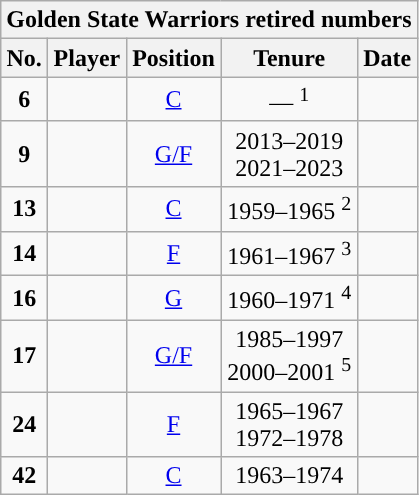<table class="wikitable sortable" style="text-align:center">
<tr>
<th colspan="5">Golden State Warriors retired numbers</th>
</tr>
<tr>
<th>No.</th>
<th>Player</th>
<th>Position</th>
<th>Tenure</th>
<th>Date</th>
</tr>
<tr>
<td><strong>6</strong></td>
<td></td>
<td><a href='#'>C</a></td>
<td>— <sup>1</sup></td>
<td></td>
</tr>
<tr>
<td><strong>9</strong></td>
<td></td>
<td><a href='#'>G/F</a></td>
<td>2013–2019<br>2021–2023</td>
<td></td>
</tr>
<tr>
<td><strong>13</strong></td>
<td></td>
<td><a href='#'>C</a></td>
<td>1959–1965 <sup>2</sup></td>
<td></td>
</tr>
<tr>
<td><strong>14</strong></td>
<td></td>
<td><a href='#'>F</a></td>
<td>1961–1967 <sup>3</sup></td>
<td></td>
</tr>
<tr>
<td><strong>16</strong></td>
<td></td>
<td><a href='#'>G</a></td>
<td>1960–1971 <sup>4</sup></td>
<td></td>
</tr>
<tr>
<td><strong>17</strong></td>
<td></td>
<td><a href='#'>G/F</a></td>
<td>1985–1997<br>2000–2001 <sup>5</sup></td>
<td></td>
</tr>
<tr>
<td><strong>24</strong></td>
<td></td>
<td><a href='#'>F</a></td>
<td>1965–1967<br>1972–1978</td>
<td></td>
</tr>
<tr>
<td><strong>42</strong></td>
<td></td>
<td><a href='#'>C</a></td>
<td>1963–1974</td>
<td></td>
</tr>
</table>
